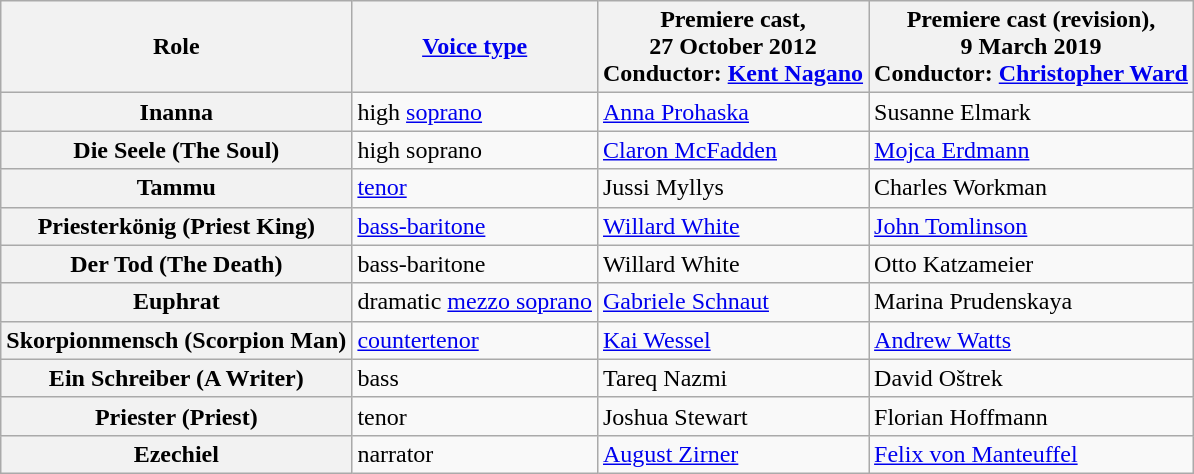<table class="wikitable plainrowheaders">
<tr>
<th scope="col">Role</th>
<th scope="col"><a href='#'>Voice type</a></th>
<th scope="col">Premiere cast,<br>27 October 2012<br>Conductor: <a href='#'>Kent Nagano</a></th>
<th scope="col">Premiere cast (revision),<br>9 March 2019<br>Conductor: <a href='#'>Christopher Ward</a></th>
</tr>
<tr>
<th scope="row">Inanna</th>
<td>high <a href='#'>soprano</a></td>
<td><a href='#'>Anna Prohaska</a></td>
<td>Susanne Elmark</td>
</tr>
<tr>
<th scope="row">Die Seele (The Soul)</th>
<td>high soprano</td>
<td><a href='#'>Claron McFadden</a></td>
<td><a href='#'>Mojca Erdmann</a></td>
</tr>
<tr>
<th scope="row">Tammu</th>
<td><a href='#'>tenor</a></td>
<td>Jussi Myllys</td>
<td>Charles Workman</td>
</tr>
<tr>
<th scope="row">Priesterkönig (Priest King)</th>
<td><a href='#'>bass-baritone</a></td>
<td><a href='#'>Willard White</a></td>
<td><a href='#'>John Tomlinson</a></td>
</tr>
<tr>
<th scope="row">Der Tod (The Death)</th>
<td>bass-baritone</td>
<td>Willard White</td>
<td>Otto Katzameier</td>
</tr>
<tr>
<th scope="row">Euphrat</th>
<td>dramatic <a href='#'>mezzo soprano</a></td>
<td><a href='#'>Gabriele Schnaut</a></td>
<td>Marina Prudenskaya</td>
</tr>
<tr>
<th scope="row">Skorpionmensch (Scorpion Man)</th>
<td><a href='#'>countertenor</a></td>
<td><a href='#'>Kai Wessel</a></td>
<td><a href='#'>Andrew Watts</a></td>
</tr>
<tr>
<th scope="row">Ein Schreiber (A Writer)</th>
<td>bass</td>
<td>Tareq Nazmi</td>
<td>David Oštrek</td>
</tr>
<tr>
<th scope="row">Priester (Priest)</th>
<td>tenor</td>
<td>Joshua Stewart</td>
<td>Florian Hoffmann</td>
</tr>
<tr>
<th scope="row">Ezechiel</th>
<td>narrator</td>
<td><a href='#'>August Zirner</a></td>
<td><a href='#'>Felix von Manteuffel</a></td>
</tr>
</table>
